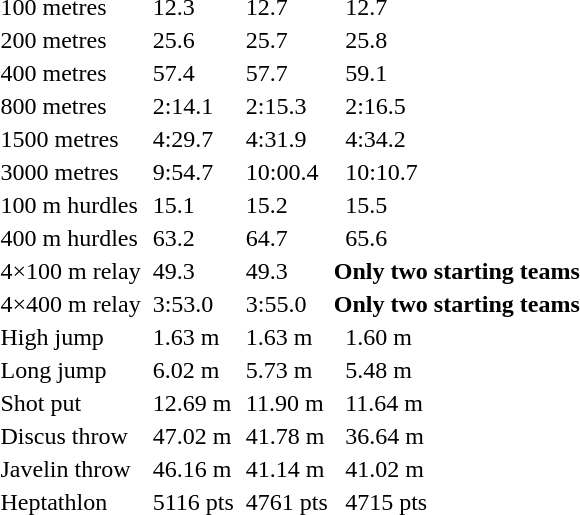<table>
<tr>
<td>100 metres</td>
<td></td>
<td>12.3</td>
<td></td>
<td>12.7</td>
<td></td>
<td>12.7</td>
</tr>
<tr>
<td>200 metres</td>
<td></td>
<td>25.6</td>
<td></td>
<td>25.7</td>
<td></td>
<td>25.8</td>
</tr>
<tr>
<td>400 metres</td>
<td></td>
<td>57.4</td>
<td></td>
<td>57.7</td>
<td></td>
<td>59.1</td>
</tr>
<tr>
<td>800 metres</td>
<td></td>
<td>2:14.1</td>
<td></td>
<td>2:15.3</td>
<td></td>
<td>2:16.5</td>
</tr>
<tr>
<td>1500 metres</td>
<td></td>
<td>4:29.7</td>
<td></td>
<td>4:31.9</td>
<td></td>
<td>4:34.2</td>
</tr>
<tr>
<td>3000 metres</td>
<td></td>
<td>9:54.7</td>
<td></td>
<td>10:00.4</td>
<td></td>
<td>10:10.7</td>
</tr>
<tr>
<td>100 m hurdles</td>
<td></td>
<td>15.1</td>
<td></td>
<td>15.2</td>
<td></td>
<td>15.5</td>
</tr>
<tr>
<td>400 m hurdles</td>
<td></td>
<td>63.2</td>
<td></td>
<td>64.7</td>
<td></td>
<td>65.6</td>
</tr>
<tr>
<td>4×100 m relay</td>
<td></td>
<td>49.3</td>
<td></td>
<td>49.3</td>
<th colspan=2>Only two starting teams</th>
</tr>
<tr>
<td>4×400 m relay</td>
<td></td>
<td>3:53.0</td>
<td></td>
<td>3:55.0</td>
<th colspan=2>Only two starting teams</th>
</tr>
<tr>
<td>High jump</td>
<td></td>
<td>1.63 m</td>
<td></td>
<td>1.63 m</td>
<td></td>
<td>1.60 m</td>
</tr>
<tr>
<td>Long jump</td>
<td></td>
<td>6.02 m</td>
<td></td>
<td>5.73 m</td>
<td></td>
<td>5.48 m</td>
</tr>
<tr>
<td>Shot put</td>
<td></td>
<td>12.69 m</td>
<td></td>
<td>11.90 m</td>
<td></td>
<td>11.64 m</td>
</tr>
<tr>
<td>Discus throw</td>
<td></td>
<td>47.02 m</td>
<td></td>
<td>41.78 m</td>
<td></td>
<td>36.64 m</td>
</tr>
<tr>
<td>Javelin throw</td>
<td></td>
<td>46.16 m</td>
<td></td>
<td>41.14 m</td>
<td></td>
<td>41.02 m</td>
</tr>
<tr>
<td>Heptathlon</td>
<td></td>
<td>5116 pts</td>
<td></td>
<td>4761 pts</td>
<td></td>
<td>4715 pts</td>
</tr>
</table>
